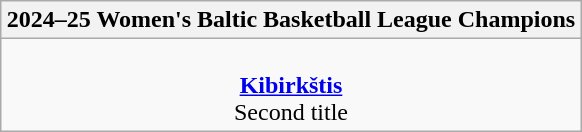<table class=wikitable style="text-align:center; margin:auto">
<tr>
<th>2024–25 Women's Baltic Basketball League Champions</th>
</tr>
<tr>
<td> <br><strong><a href='#'>Kibirkštis</a></strong><br>Second title</td>
</tr>
</table>
